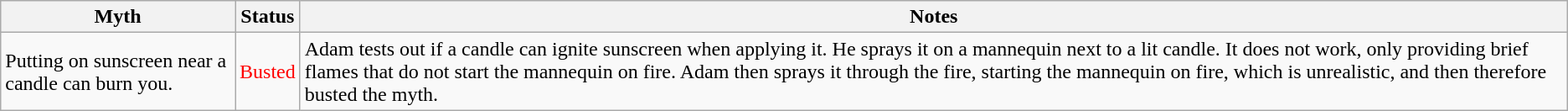<table class="wikitable plainrowheaders">
<tr>
<th scope"col">Myth</th>
<th scope"col">Status</th>
<th scope"col">Notes</th>
</tr>
<tr>
<td>Putting on sunscreen near a candle can burn you.</td>
<td style="color:red">Busted</td>
<td>Adam tests out if a candle can ignite sunscreen when applying it. He sprays it on a mannequin next to a lit candle. It does not work, only providing brief flames that do not start the mannequin on fire. Adam then sprays it through the fire, starting the mannequin on fire, which is unrealistic, and then therefore busted the myth.</td>
</tr>
</table>
